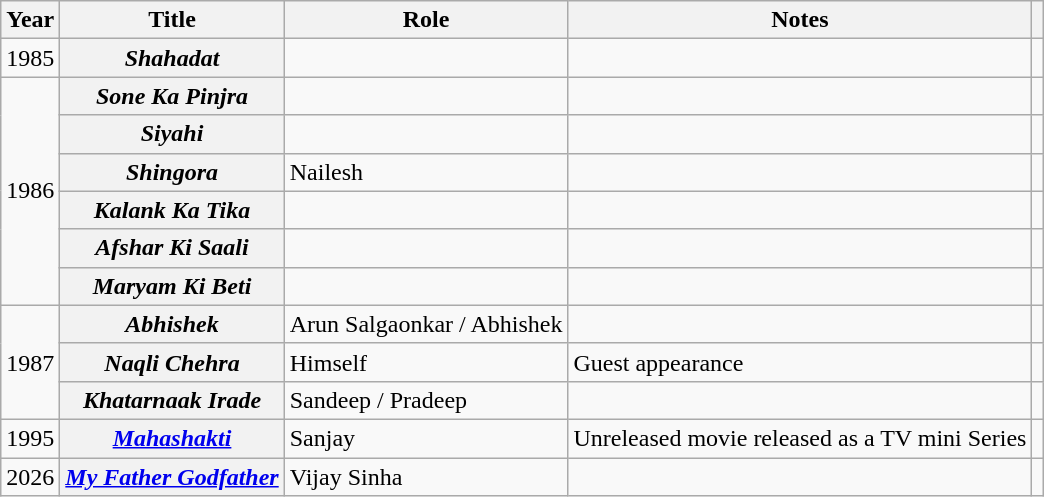<table class="wikitable plainrowheaders sortable" style="margin-right: 0;">
<tr>
<th scope="col">Year</th>
<th scope="col">Title</th>
<th scope="col">Role</th>
<th scope="col" class="unsortable">Notes</th>
<th scope="col" class="unsortable"></th>
</tr>
<tr>
<td>1985</td>
<th scope="row"><em>Shahadat</em></th>
<td></td>
<td></td>
<td></td>
</tr>
<tr>
<td rowspan="6">1986</td>
<th scope="row"><em>Sone Ka Pinjra</em></th>
<td></td>
<td></td>
<td></td>
</tr>
<tr>
<th scope="row"><em>Siyahi</em></th>
<td></td>
<td></td>
<td></td>
</tr>
<tr>
<th scope="row"><em>Shingora</em></th>
<td>Nailesh</td>
<td></td>
<td></td>
</tr>
<tr>
<th scope="row"><em>Kalank Ka Tika</em></th>
<td></td>
<td></td>
<td></td>
</tr>
<tr>
<th scope="row"><em>Afshar Ki Saali</em></th>
<td></td>
<td></td>
<td></td>
</tr>
<tr>
<th scope="row"><em>Maryam Ki Beti</em></th>
<td></td>
<td></td>
<td></td>
</tr>
<tr>
<td rowspan="3">1987</td>
<th scope="row"><em>Abhishek</em></th>
<td>Arun Salgaonkar / Abhishek</td>
<td></td>
<td></td>
</tr>
<tr>
<th scope="row"><em>Naqli Chehra</em></th>
<td>Himself</td>
<td>Guest appearance<br></td>
<td></td>
</tr>
<tr>
<th scope="row"><em>Khatarnaak Irade</em></th>
<td>Sandeep / Pradeep</td>
<td></td>
<td></td>
</tr>
<tr>
<td>1995</td>
<th scope="row"><em><a href='#'>Mahashakti</a></em></th>
<td>Sanjay</td>
<td>Unreleased movie released as a TV mini Series</td>
<td></td>
</tr>
<tr>
<td>2026</td>
<th scope="row"><em><a href='#'>My Father Godfather</a></em></th>
<td>Vijay Sinha</td>
<td></td>
<td></td>
</tr>
</table>
